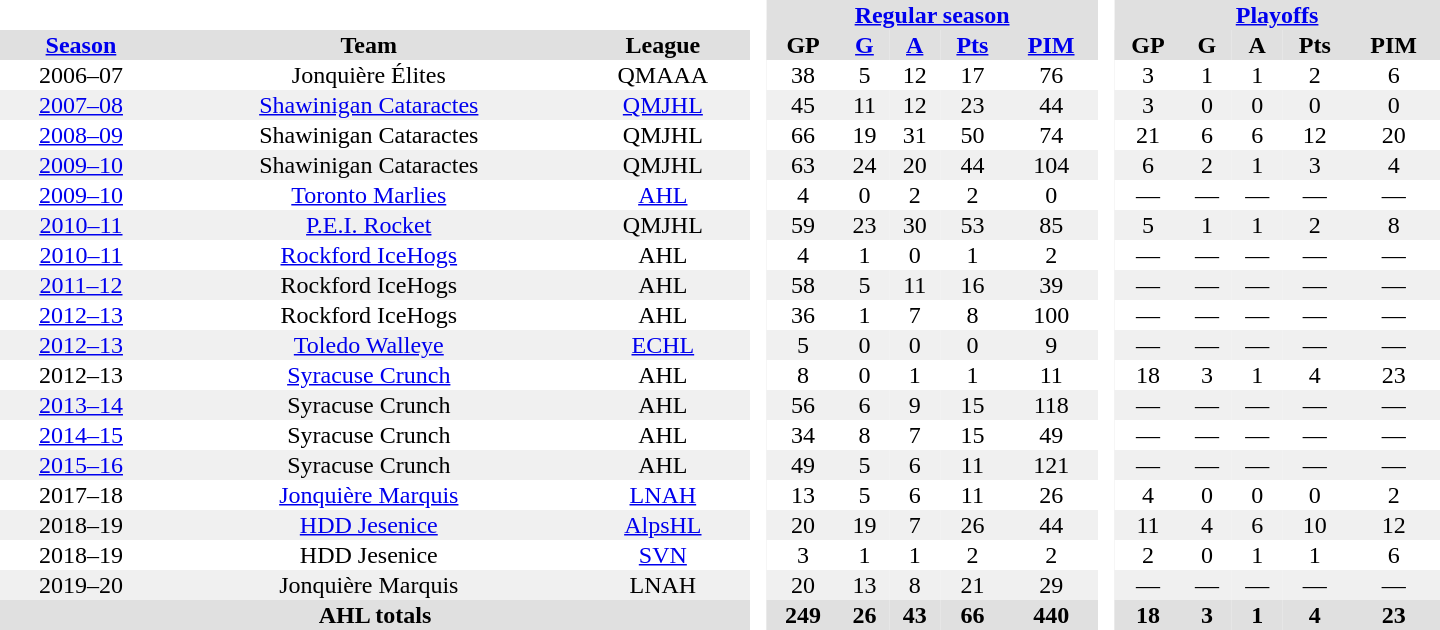<table border="0" cellpadding="1" cellspacing="0" style="text-align:center; width:60em;">
<tr bgcolor="#e0e0e0">
<th colspan="3"  bgcolor="#ffffff"> </th>
<th rowspan="99" bgcolor="#ffffff"> </th>
<th colspan="5"><a href='#'>Regular season</a></th>
<th rowspan="99" bgcolor="#ffffff"> </th>
<th colspan="5"><a href='#'>Playoffs</a></th>
</tr>
<tr bgcolor="#e0e0e0">
<th><a href='#'>Season</a></th>
<th>Team</th>
<th>League</th>
<th>GP</th>
<th><a href='#'>G</a></th>
<th><a href='#'>A</a></th>
<th><a href='#'>Pts</a></th>
<th><a href='#'>PIM</a></th>
<th>GP</th>
<th>G</th>
<th>A</th>
<th>Pts</th>
<th>PIM</th>
</tr>
<tr>
<td>2006–07</td>
<td>Jonquière Élites</td>
<td>QMAAA</td>
<td>38</td>
<td>5</td>
<td>12</td>
<td>17</td>
<td>76</td>
<td>3</td>
<td>1</td>
<td>1</td>
<td>2</td>
<td>6</td>
</tr>
<tr bgcolor="#f0f0f0">
<td><a href='#'>2007–08</a></td>
<td><a href='#'>Shawinigan Cataractes</a></td>
<td><a href='#'>QMJHL</a></td>
<td>45</td>
<td>11</td>
<td>12</td>
<td>23</td>
<td>44</td>
<td>3</td>
<td>0</td>
<td>0</td>
<td>0</td>
<td>0</td>
</tr>
<tr>
<td><a href='#'>2008–09</a></td>
<td>Shawinigan Cataractes</td>
<td>QMJHL</td>
<td>66</td>
<td>19</td>
<td>31</td>
<td>50</td>
<td>74</td>
<td>21</td>
<td>6</td>
<td>6</td>
<td>12</td>
<td>20</td>
</tr>
<tr bgcolor="#f0f0f0">
<td><a href='#'>2009–10</a></td>
<td>Shawinigan Cataractes</td>
<td>QMJHL</td>
<td>63</td>
<td>24</td>
<td>20</td>
<td>44</td>
<td>104</td>
<td>6</td>
<td>2</td>
<td>1</td>
<td>3</td>
<td>4</td>
</tr>
<tr>
<td><a href='#'>2009–10</a></td>
<td><a href='#'>Toronto Marlies</a></td>
<td><a href='#'>AHL</a></td>
<td>4</td>
<td>0</td>
<td>2</td>
<td>2</td>
<td>0</td>
<td>—</td>
<td>—</td>
<td>—</td>
<td>—</td>
<td>—</td>
</tr>
<tr bgcolor="#f0f0f0">
<td><a href='#'>2010–11</a></td>
<td><a href='#'>P.E.I. Rocket</a></td>
<td>QMJHL</td>
<td>59</td>
<td>23</td>
<td>30</td>
<td>53</td>
<td>85</td>
<td>5</td>
<td>1</td>
<td>1</td>
<td>2</td>
<td>8</td>
</tr>
<tr>
<td><a href='#'>2010–11</a></td>
<td><a href='#'>Rockford IceHogs</a></td>
<td>AHL</td>
<td>4</td>
<td>1</td>
<td>0</td>
<td>1</td>
<td>2</td>
<td>—</td>
<td>—</td>
<td>—</td>
<td>—</td>
<td>—</td>
</tr>
<tr bgcolor="#f0f0f0">
<td><a href='#'>2011–12</a></td>
<td>Rockford IceHogs</td>
<td>AHL</td>
<td>58</td>
<td>5</td>
<td>11</td>
<td>16</td>
<td>39</td>
<td>—</td>
<td>—</td>
<td>—</td>
<td>—</td>
<td>—</td>
</tr>
<tr>
<td><a href='#'>2012–13</a></td>
<td>Rockford IceHogs</td>
<td>AHL</td>
<td>36</td>
<td>1</td>
<td>7</td>
<td>8</td>
<td>100</td>
<td>—</td>
<td>—</td>
<td>—</td>
<td>—</td>
<td>—</td>
</tr>
<tr bgcolor="#f0f0f0">
<td><a href='#'>2012–13</a></td>
<td><a href='#'>Toledo Walleye</a></td>
<td><a href='#'>ECHL</a></td>
<td>5</td>
<td>0</td>
<td>0</td>
<td>0</td>
<td>9</td>
<td>—</td>
<td>—</td>
<td>—</td>
<td>—</td>
<td>—</td>
</tr>
<tr>
<td>2012–13</td>
<td><a href='#'>Syracuse Crunch</a></td>
<td>AHL</td>
<td>8</td>
<td>0</td>
<td>1</td>
<td>1</td>
<td>11</td>
<td>18</td>
<td>3</td>
<td>1</td>
<td>4</td>
<td>23</td>
</tr>
<tr bgcolor="#f0f0f0">
<td><a href='#'>2013–14</a></td>
<td>Syracuse Crunch</td>
<td>AHL</td>
<td>56</td>
<td>6</td>
<td>9</td>
<td>15</td>
<td>118</td>
<td>—</td>
<td>—</td>
<td>—</td>
<td>—</td>
<td>—</td>
</tr>
<tr>
<td><a href='#'>2014–15</a></td>
<td>Syracuse Crunch</td>
<td>AHL</td>
<td>34</td>
<td>8</td>
<td>7</td>
<td>15</td>
<td>49</td>
<td>—</td>
<td>—</td>
<td>—</td>
<td>—</td>
<td>—</td>
</tr>
<tr bgcolor="#f0f0f0">
<td><a href='#'>2015–16</a></td>
<td>Syracuse Crunch</td>
<td>AHL</td>
<td>49</td>
<td>5</td>
<td>6</td>
<td>11</td>
<td>121</td>
<td>—</td>
<td>—</td>
<td>—</td>
<td>—</td>
<td>—</td>
</tr>
<tr>
<td>2017–18</td>
<td><a href='#'>Jonquière Marquis</a></td>
<td><a href='#'>LNAH</a></td>
<td>13</td>
<td>5</td>
<td>6</td>
<td>11</td>
<td>26</td>
<td>4</td>
<td>0</td>
<td>0</td>
<td>0</td>
<td>2</td>
</tr>
<tr bgcolor="#f0f0f0">
<td>2018–19</td>
<td><a href='#'>HDD Jesenice</a></td>
<td><a href='#'>AlpsHL</a></td>
<td>20</td>
<td>19</td>
<td>7</td>
<td>26</td>
<td>44</td>
<td>11</td>
<td>4</td>
<td>6</td>
<td>10</td>
<td>12</td>
</tr>
<tr>
<td>2018–19</td>
<td>HDD Jesenice</td>
<td><a href='#'>SVN</a></td>
<td>3</td>
<td>1</td>
<td>1</td>
<td>2</td>
<td>2</td>
<td>2</td>
<td>0</td>
<td>1</td>
<td>1</td>
<td>6</td>
</tr>
<tr bgcolor="#f0f0f0">
<td>2019–20</td>
<td>Jonquière Marquis</td>
<td>LNAH</td>
<td>20</td>
<td>13</td>
<td>8</td>
<td>21</td>
<td>29</td>
<td>—</td>
<td>—</td>
<td>—</td>
<td>—</td>
<td>—</td>
</tr>
<tr bgcolor="#e0e0e0">
<th colspan="3">AHL totals</th>
<th>249</th>
<th>26</th>
<th>43</th>
<th>66</th>
<th>440</th>
<th>18</th>
<th>3</th>
<th>1</th>
<th>4</th>
<th>23</th>
</tr>
</table>
